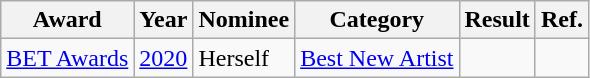<table class="wikitable">
<tr>
<th>Award</th>
<th>Year</th>
<th>Nominee</th>
<th>Category</th>
<th>Result</th>
<th>Ref.</th>
</tr>
<tr>
<td><a href='#'>BET Awards</a></td>
<td><a href='#'>2020</a></td>
<td>Herself</td>
<td><a href='#'>Best New Artist</a></td>
<td></td>
<td></td>
</tr>
</table>
